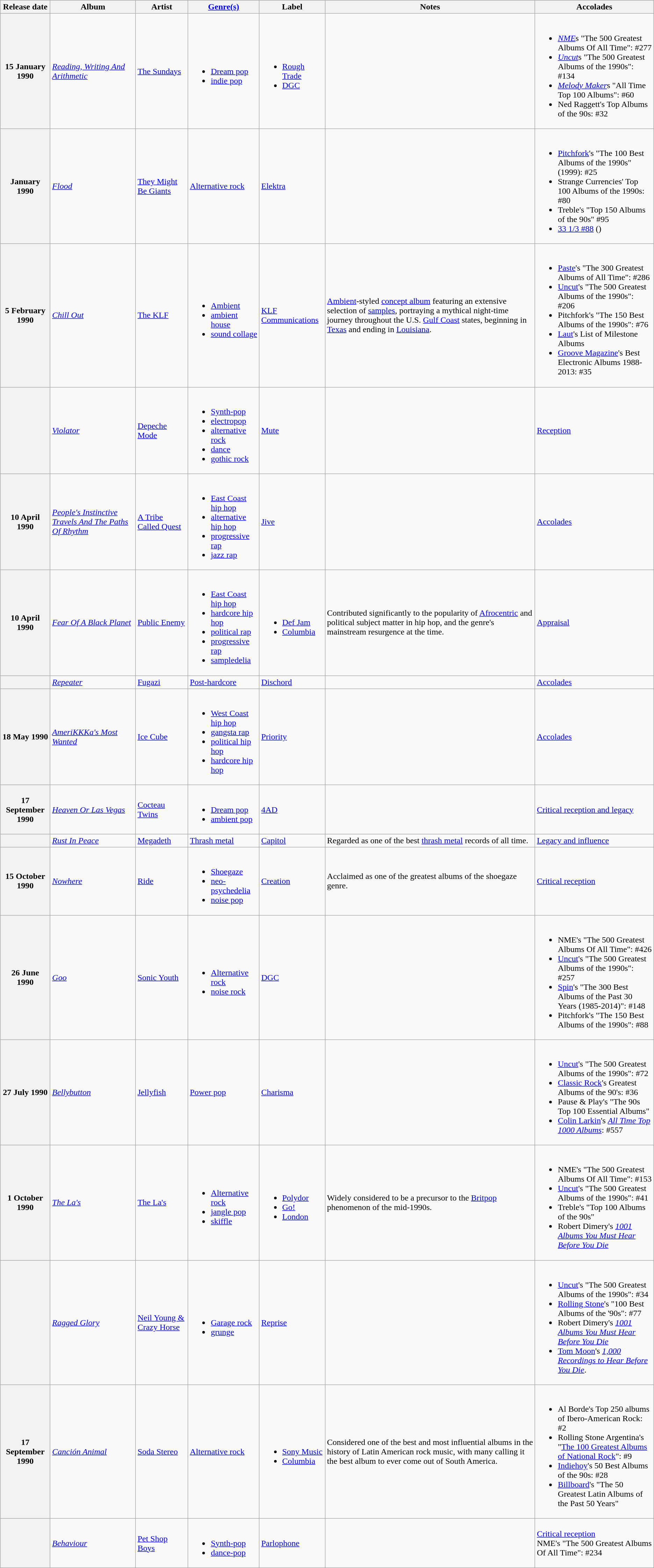<table class="wikitable sortable sticky-header" width="auto">
<tr>
<th scope="col">Release date</th>
<th scope="col">Album</th>
<th>Artist</th>
<th scope="col"><a href='#'>Genre(s)</a></th>
<th scope="col">Label</th>
<th class="unsortable" scope="col">Notes</th>
<th>Accolades</th>
</tr>
<tr>
<th>15 January 1990</th>
<td><a href='#'><em>Reading, Writing And Arithmetic</em></a></td>
<td><a href='#'>The Sundays</a></td>
<td><br><ul><li><a href='#'>Dream pop</a></li><li><a href='#'>indie pop</a></li></ul></td>
<td><br><ul><li><a href='#'>Rough Trade</a></li><li><a href='#'>DGC</a></li></ul></td>
<td></td>
<td><br><ul><li><em><a href='#'>NME</a></em>s "The 500 Greatest Albums Of All Time": #277</li><li><em><a href='#'>Uncut</a></em>s "The 500 Greatest Albums of the 1990s": #134</li><li><em><a href='#'>Melody Maker</a></em>s "All Time Top 100 Albums": #60</li><li>Ned Raggett's Top Albums of the 90s: #32</li></ul></td>
</tr>
<tr>
<th>January 1990</th>
<td><a href='#'><em>Flood</em></a></td>
<td><a href='#'>They Might Be Giants</a></td>
<td><a href='#'>Alternative rock</a></td>
<td><a href='#'>Elektra</a></td>
<td></td>
<td><br><ul><li><a href='#'>Pitchfork</a>'s "The 100 Best Albums of the 1990s" (1999): #25</li><li>Strange Currencies' Top 100 Albums of the 1990s: #80</li><li>Treble's "Top 150 Albums of the 90s" #95</li><li><a href='#'>33 1/3 #88</a> ()</li></ul></td>
</tr>
<tr>
<th>5 February 1990</th>
<td><a href='#'><em>Chill Out</em></a></td>
<td><a href='#'>The KLF</a></td>
<td><br><ul><li><a href='#'>Ambient</a></li><li><a href='#'>ambient house</a></li><li><a href='#'>sound collage</a></li></ul></td>
<td><a href='#'>KLF Communications</a></td>
<td><a href='#'>Ambient</a>-styled <a href='#'>concept album</a> featuring an extensive selection of <a href='#'>samples</a>, portraying a mythical night-time journey throughout the U.S. <a href='#'>Gulf Coast</a> states, beginning in <a href='#'>Texas</a> and ending in <a href='#'>Louisiana</a>.</td>
<td><br><ul><li><a href='#'>Paste</a>'s "The 300 Greatest Albums of All Time": #286</li><li><a href='#'>Uncut</a>'s "The 500 Greatest Albums of the 1990s": #206</li><li>Pitchfork's "The 150 Best Albums of the 1990s": #76</li><li><a href='#'>Laut</a>'s List of Milestone Albums</li><li><a href='#'>Groove Magazine</a>'s Best Electronic Albums 1988-2013: #35</li></ul></td>
</tr>
<tr>
<th></th>
<td><a href='#'><em>Violator</em></a></td>
<td><a href='#'>Depeche Mode</a></td>
<td><br><ul><li><a href='#'>Synth-pop</a></li><li><a href='#'>electropop</a></li><li><a href='#'>alternative rock</a></li><li><a href='#'>dance</a></li><li><a href='#'>gothic rock</a></li></ul></td>
<td><a href='#'>Mute</a></td>
<td></td>
<td><a href='#'>Reception</a></td>
</tr>
<tr>
<th>10 April 1990</th>
<td><a href='#'><em>People's Instinctive Travels And The Paths Of Rhythm</em></a></td>
<td><a href='#'>A Tribe Called Quest</a></td>
<td><br><ul><li><a href='#'>East Coast hip hop</a></li><li><a href='#'>alternative hip hop</a></li><li><a href='#'>progressive rap</a></li><li><a href='#'>jazz rap</a></li></ul></td>
<td><a href='#'>Jive</a></td>
<td></td>
<td><a href='#'>Accolades</a></td>
</tr>
<tr>
<th>10 April 1990</th>
<td><a href='#'><em>Fear Of A Black Planet</em></a></td>
<td><a href='#'>Public Enemy</a></td>
<td><br><ul><li><a href='#'>East Coast hip hop</a></li><li><a href='#'>hardcore hip hop</a></li><li><a href='#'>political rap</a></li><li><a href='#'>progressive rap</a></li><li><a href='#'>sampledelia</a></li></ul></td>
<td><br><ul><li><a href='#'>Def Jam</a></li><li><a href='#'>Columbia</a></li></ul></td>
<td>Contributed significantly to the popularity of <a href='#'>Afrocentric</a> and political subject matter in hip hop, and the genre's mainstream resurgence at the time.</td>
<td><a href='#'>Appraisal</a></td>
</tr>
<tr>
<th></th>
<td><a href='#'><em>Repeater</em></a></td>
<td><a href='#'>Fugazi</a></td>
<td><a href='#'>Post-hardcore</a></td>
<td><a href='#'>Dischord</a></td>
<td></td>
<td><a href='#'>Accolades</a></td>
</tr>
<tr>
<th>18 May 1990</th>
<td><em><a href='#'>AmeriKKKa's Most Wanted</a></em></td>
<td><a href='#'>Ice Cube</a></td>
<td><br><ul><li><a href='#'>West Coast hip hop</a></li><li><a href='#'>gangsta rap</a></li><li><a href='#'>political hip hop</a></li><li><a href='#'>hardcore hip hop</a></li></ul></td>
<td><a href='#'>Priority</a></td>
<td></td>
<td><a href='#'>Accolades</a></td>
</tr>
<tr>
<th>17 September 1990</th>
<td><a href='#'><em>Heaven Or Las Vegas</em></a></td>
<td><a href='#'>Cocteau Twins</a></td>
<td><br><ul><li><a href='#'>Dream pop</a></li><li><a href='#'>ambient pop</a></li></ul></td>
<td><a href='#'>4AD</a></td>
<td></td>
<td><a href='#'>Critical reception and legacy</a></td>
</tr>
<tr>
<th></th>
<td><a href='#'><em>Rust In Peace</em></a></td>
<td><a href='#'>Megadeth</a></td>
<td><a href='#'>Thrash metal</a></td>
<td><a href='#'>Capitol</a></td>
<td>Regarded as one of the best <a href='#'>thrash metal</a> records of all time.</td>
<td><a href='#'>Legacy and influence</a></td>
</tr>
<tr>
<th>15 October 1990</th>
<td><a href='#'><em>Nowhere</em></a></td>
<td><a href='#'>Ride</a></td>
<td><br><ul><li><a href='#'>Shoegaze</a></li><li><a href='#'>neo-psychedelia</a></li><li><a href='#'>noise pop</a></li></ul></td>
<td><a href='#'>Creation</a></td>
<td>Acclaimed as one of the greatest albums of the shoegaze genre.</td>
<td><a href='#'>Critical reception</a></td>
</tr>
<tr>
<th>26 June 1990</th>
<td><a href='#'><em>Goo</em></a></td>
<td><a href='#'>Sonic Youth</a></td>
<td><br><ul><li><a href='#'>Alternative rock</a></li><li><a href='#'>noise rock</a></li></ul></td>
<td><a href='#'>DGC</a></td>
<td></td>
<td><br><ul><li>NME's "The 500 Greatest Albums Of All Time": #426</li><li><a href='#'>Uncut</a>'s "The 500 Greatest Albums of the 1990s": #257</li><li><a href='#'>Spin</a>'s "The 300 Best Albums of the Past 30 Years (1985-2014)": #148</li><li>Pitchfork's "The 150 Best Albums of the 1990s": #88</li></ul></td>
</tr>
<tr>
<th>27 July 1990</th>
<td><a href='#'><em>Bellybutton</em></a></td>
<td><a href='#'>Jellyfish</a></td>
<td><a href='#'>Power pop</a></td>
<td><a href='#'>Charisma</a></td>
<td></td>
<td><br><ul><li><a href='#'>Uncut</a>'s "The 500 Greatest Albums of the 1990s": #72</li><li><a href='#'>Classic Rock</a>'s Greatest Albums of the 90's: #36</li><li>Pause & Play's "The 90s Top 100 Essential Albums"</li><li><a href='#'>Colin Larkin</a>'s <em><a href='#'>All Time Top 1000 Albums</a></em>: #557</li></ul></td>
</tr>
<tr>
<th>1 October 1990</th>
<td><a href='#'><em>The La's</em></a></td>
<td><a href='#'>The La's</a></td>
<td><br><ul><li><a href='#'>Alternative rock</a></li><li><a href='#'>jangle pop</a></li><li><a href='#'>skiffle</a></li></ul></td>
<td><br><ul><li><a href='#'>Polydor</a></li><li><a href='#'>Go!</a></li><li><a href='#'>London</a></li></ul></td>
<td>Widely considered to be a precursor to the <a href='#'>Britpop</a> phenomenon of the mid-1990s.</td>
<td><br><ul><li>NME's "The 500 Greatest Albums Of All Time": #153</li><li><a href='#'>Uncut</a>'s "The 500 Greatest Albums of the 1990s": #41</li><li>Treble's "Top 100 Albums of the 90s"</li><li>Robert Dimery's <em><a href='#'>1001 Albums You Must Hear Before You Die</a></em></li></ul></td>
</tr>
<tr>
<th></th>
<td><em><a href='#'>Ragged Glory</a></em></td>
<td><a href='#'>Neil Young & Crazy Horse</a></td>
<td><br><ul><li><a href='#'>Garage rock</a></li><li><a href='#'>grunge</a></li></ul></td>
<td><a href='#'>Reprise</a></td>
<td></td>
<td><br><ul><li><a href='#'>Uncut</a>'s "The 500 Greatest Albums of the 1990s": #34</li><li><a href='#'>Rolling Stone</a>'s "100 Best Albums of the '90s": #77</li><li>Robert Dimery's <em><a href='#'>1001 Albums You Must Hear Before You Die</a></em></li><li><a href='#'>Tom Moon</a>'s <em><a href='#'>1,000 Recordings to Hear Before You Die</a></em>.</li></ul></td>
</tr>
<tr>
<th>17 September 1990</th>
<td><em><a href='#'>Canción Animal</a></em></td>
<td><a href='#'>Soda Stereo</a></td>
<td><a href='#'>Alternative rock</a></td>
<td><br><ul><li><a href='#'>Sony Music</a></li><li><a href='#'>Columbia</a></li></ul></td>
<td>Considered one of the best and most influential albums in the history of Latin American rock music, with many calling it the best album to ever come out of South America.</td>
<td><br><ul><li>Al Borde's Top 250 albums of Ibero-American Rock: #2</li><li>Rolling Stone Argentina's "<a href='#'>The 100 Greatest Albums of National Rock</a>": #9</li><li><a href='#'>Indiehoy</a>'s 50 Best Albums of the 90s: #28</li><li><a href='#'>Billboard</a>'s "The 50 Greatest Latin Albums of the Past 50 Years"</li></ul></td>
</tr>
<tr>
<th></th>
<td><a href='#'><em>Behaviour</em></a></td>
<td><a href='#'>Pet Shop Boys</a></td>
<td><br><ul><li><a href='#'>Synth-pop</a></li><li><a href='#'>dance-pop</a></li></ul></td>
<td><a href='#'>Parlophone</a></td>
<td></td>
<td><a href='#'>Critical reception</a><br>NME's "The 500 Greatest Albums Of All Time": #234</td>
</tr>
</table>
